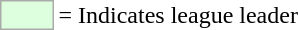<table>
<tr>
<td style="background:#DDFFDD; border:1px solid #aaa; width:2em;"></td>
<td>= Indicates league leader</td>
</tr>
</table>
